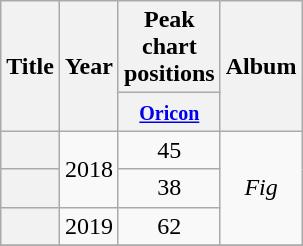<table class="wikitable plainrowheaders" style="text-align:center;">
<tr>
<th scope="col" rowspan="2">Title</th>
<th scope="col" rowspan="2">Year</th>
<th scope="col" colspan="1">Peak <br> chart <br> positions</th>
<th scope="col" rowspan="2">Album</th>
</tr>
<tr>
<th scope="col" colspan="1"><small><a href='#'>Oricon</a></small></th>
</tr>
<tr>
<th scope="row"><em></em></th>
<td rowspan="2">2018</td>
<td>45</td>
<td rowspan="3"><em>Fig</em></td>
</tr>
<tr>
<th scope="row"></th>
<td>38</td>
</tr>
<tr>
<th scope="row"></th>
<td>2019</td>
<td>62</td>
</tr>
<tr>
</tr>
</table>
